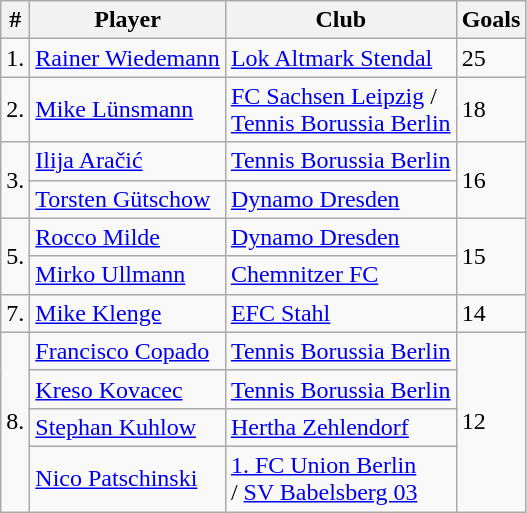<table class="wikitable">
<tr>
<th>#</th>
<th>Player</th>
<th>Club</th>
<th>Goals</th>
</tr>
<tr>
<td>1.</td>
<td> <a href='#'>Rainer Wiedemann</a></td>
<td><a href='#'>Lok Altmark Stendal</a></td>
<td>25</td>
</tr>
<tr>
<td>2.</td>
<td> <a href='#'>Mike Lünsmann</a></td>
<td><a href='#'>FC Sachsen Leipzig</a> /<br><a href='#'>Tennis Borussia Berlin</a></td>
<td>18</td>
</tr>
<tr>
<td rowspan="2">3.</td>
<td> <a href='#'>Ilija Aračić</a></td>
<td><a href='#'>Tennis Borussia Berlin</a></td>
<td rowspan="2">16</td>
</tr>
<tr>
<td> <a href='#'>Torsten Gütschow</a></td>
<td><a href='#'>Dynamo Dresden</a></td>
</tr>
<tr>
<td rowspan="2">5.</td>
<td> <a href='#'>Rocco Milde</a></td>
<td><a href='#'>Dynamo Dresden</a></td>
<td rowspan="2">15</td>
</tr>
<tr>
<td> <a href='#'>Mirko Ullmann</a></td>
<td><a href='#'>Chemnitzer FC</a></td>
</tr>
<tr>
<td>7.</td>
<td> <a href='#'>Mike Klenge</a></td>
<td><a href='#'>EFC Stahl</a></td>
<td>14</td>
</tr>
<tr>
<td rowspan="4">8.</td>
<td> <a href='#'>Francisco Copado</a></td>
<td><a href='#'>Tennis Borussia Berlin</a></td>
<td rowspan="4">12</td>
</tr>
<tr>
<td> <a href='#'>Kreso Kovacec</a></td>
<td><a href='#'>Tennis Borussia Berlin</a></td>
</tr>
<tr>
<td> <a href='#'>Stephan Kuhlow</a></td>
<td><a href='#'>Hertha Zehlendorf</a></td>
</tr>
<tr>
<td> <a href='#'>Nico Patschinski</a></td>
<td><a href='#'>1. FC Union Berlin</a><br>/ <a href='#'>SV Babelsberg 03</a></td>
</tr>
</table>
